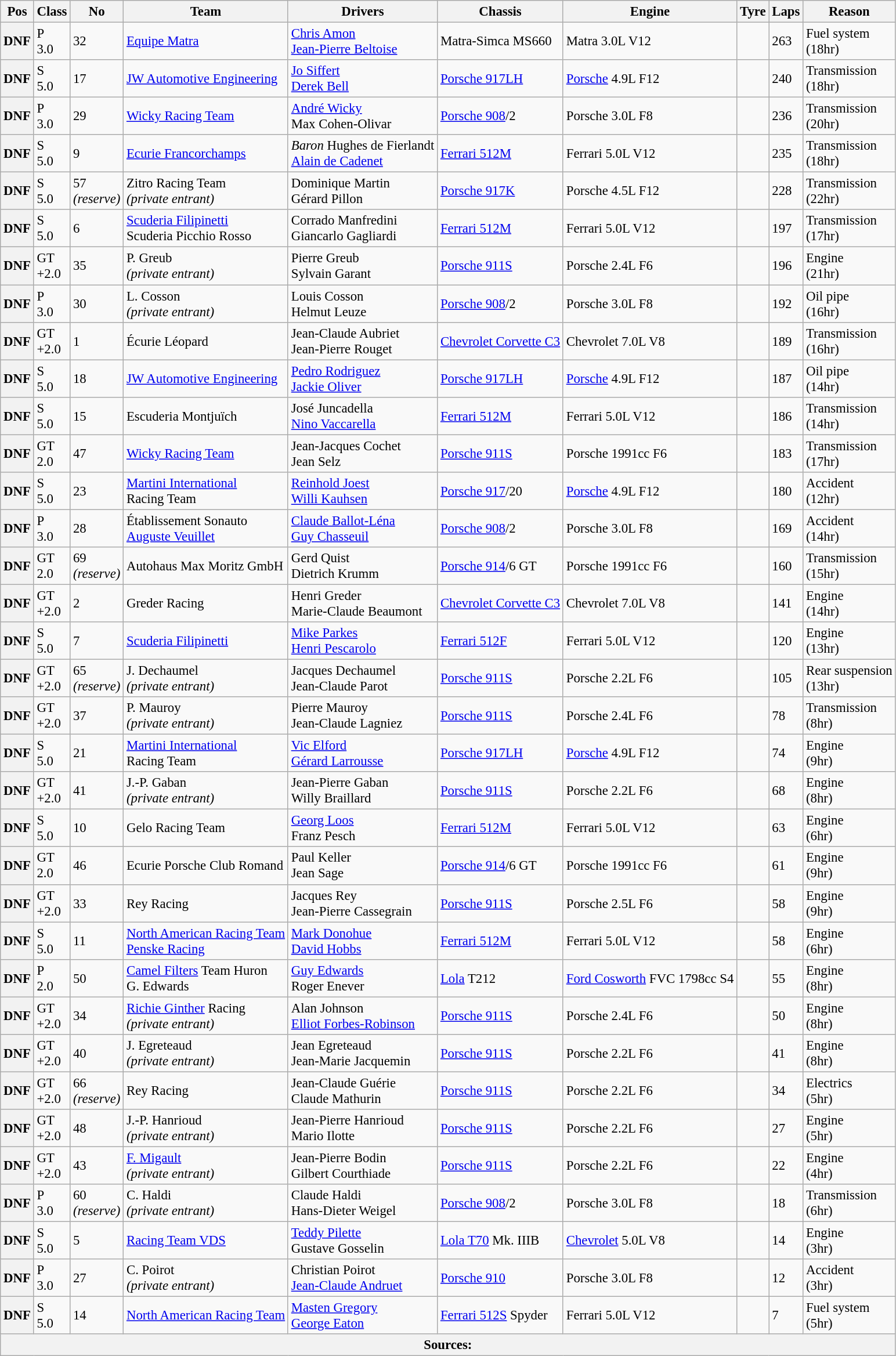<table class="wikitable" style="font-size: 95%;">
<tr>
<th>Pos</th>
<th>Class</th>
<th>No</th>
<th>Team</th>
<th>Drivers</th>
<th>Chassis</th>
<th>Engine</th>
<th>Tyre</th>
<th>Laps</th>
<th>Reason</th>
</tr>
<tr>
<th>DNF</th>
<td>P<br>3.0</td>
<td>32</td>
<td> <a href='#'>Equipe Matra</a></td>
<td> <a href='#'>Chris Amon</a><br> <a href='#'>Jean-Pierre Beltoise</a></td>
<td>Matra-Simca MS660</td>
<td>Matra 3.0L V12</td>
<td></td>
<td>263</td>
<td>Fuel system<br> (18hr)</td>
</tr>
<tr>
<th>DNF</th>
<td>S<br>5.0</td>
<td>17</td>
<td> <a href='#'>JW Automotive Engineering</a></td>
<td> <a href='#'>Jo Siffert</a><br> <a href='#'>Derek Bell</a></td>
<td><a href='#'>Porsche 917LH</a></td>
<td><a href='#'>Porsche</a> 4.9L F12</td>
<td></td>
<td>240</td>
<td>Transmission<br> (18hr)</td>
</tr>
<tr>
<th>DNF</th>
<td>P<br>3.0</td>
<td>29</td>
<td> <a href='#'>Wicky Racing Team</a></td>
<td> <a href='#'>André Wicky</a><br> Max Cohen-Olivar</td>
<td><a href='#'>Porsche 908</a>/2</td>
<td>Porsche 3.0L F8</td>
<td></td>
<td>236</td>
<td>Transmission<br> (20hr)</td>
</tr>
<tr>
<th>DNF</th>
<td>S<br>5.0</td>
<td>9</td>
<td> <a href='#'>Ecurie Francorchamps</a></td>
<td> <em>Baron</em> Hughes de Fierlandt<br> <a href='#'>Alain de Cadenet</a></td>
<td><a href='#'>Ferrari 512M</a></td>
<td>Ferrari 5.0L V12</td>
<td></td>
<td>235</td>
<td>Transmission <br> (18hr)</td>
</tr>
<tr>
<th>DNF</th>
<td>S<br>5.0</td>
<td>57<br><em>(reserve)</em></td>
<td> Zitro Racing Team<br><em>(private entrant)</em></td>
<td> Dominique Martin<br> Gérard Pillon</td>
<td><a href='#'>Porsche 917K</a></td>
<td>Porsche 4.5L F12</td>
<td></td>
<td>228</td>
<td>Transmission<br> (22hr)</td>
</tr>
<tr>
<th>DNF</th>
<td>S<br>5.0</td>
<td>6</td>
<td> <a href='#'>Scuderia Filipinetti</a><br> Scuderia Picchio Rosso</td>
<td> Corrado Manfredini<br> Giancarlo Gagliardi</td>
<td><a href='#'>Ferrari 512M</a></td>
<td>Ferrari 5.0L V12</td>
<td></td>
<td>197</td>
<td>Transmission<br> (17hr)</td>
</tr>
<tr>
<th>DNF</th>
<td>GT<br>+2.0</td>
<td>35</td>
<td> P. Greub<br><em>(private entrant)</em></td>
<td> Pierre Greub<br> Sylvain Garant</td>
<td><a href='#'>Porsche 911S</a></td>
<td>Porsche 2.4L F6</td>
<td></td>
<td>196</td>
<td>Engine<br> (21hr)</td>
</tr>
<tr>
<th>DNF</th>
<td>P<br>3.0</td>
<td>30</td>
<td> L. Cosson<br><em>(private entrant)</em></td>
<td> Louis Cosson<br> Helmut Leuze</td>
<td><a href='#'>Porsche 908</a>/2</td>
<td>Porsche 3.0L F8</td>
<td></td>
<td>192</td>
<td>Oil pipe<br> (16hr)</td>
</tr>
<tr>
<th>DNF</th>
<td>GT<br>+2.0</td>
<td>1</td>
<td> Écurie Léopard</td>
<td> Jean-Claude Aubriet<br> Jean-Pierre Rouget</td>
<td><a href='#'>Chevrolet Corvette C3</a></td>
<td>Chevrolet 7.0L V8</td>
<td></td>
<td>189</td>
<td>Transmission<br> (16hr)</td>
</tr>
<tr>
<th>DNF</th>
<td>S<br>5.0</td>
<td>18</td>
<td> <a href='#'>JW Automotive Engineering</a></td>
<td> <a href='#'>Pedro Rodriguez</a><br> <a href='#'>Jackie Oliver</a></td>
<td><a href='#'>Porsche 917LH</a></td>
<td><a href='#'>Porsche</a> 4.9L F12</td>
<td></td>
<td>187</td>
<td>Oil pipe<br> (14hr)</td>
</tr>
<tr>
<th>DNF</th>
<td>S<br>5.0</td>
<td>15</td>
<td> Escuderia Montjuïch</td>
<td> José Juncadella<br> <a href='#'>Nino Vaccarella</a></td>
<td><a href='#'>Ferrari 512M</a></td>
<td>Ferrari 5.0L V12</td>
<td></td>
<td>186</td>
<td>Transmission<br> (14hr)</td>
</tr>
<tr>
<th>DNF</th>
<td>GT<br>2.0</td>
<td>47</td>
<td> <a href='#'>Wicky Racing Team</a></td>
<td> Jean-Jacques Cochet<br> Jean Selz</td>
<td><a href='#'>Porsche 911S</a></td>
<td>Porsche 1991cc F6</td>
<td></td>
<td>183</td>
<td>Transmission<br> (17hr)</td>
</tr>
<tr>
<th>DNF</th>
<td>S<br>5.0</td>
<td>23</td>
<td> <a href='#'>Martini International</a><br>Racing Team</td>
<td> <a href='#'>Reinhold Joest</a><br> <a href='#'>Willi Kauhsen</a></td>
<td><a href='#'>Porsche 917</a>/20</td>
<td><a href='#'>Porsche</a> 4.9L F12</td>
<td></td>
<td>180</td>
<td>Accident<br> (12hr)</td>
</tr>
<tr>
<th>DNF</th>
<td>P<br>3.0</td>
<td>28</td>
<td> Établissement Sonauto<br> <a href='#'>Auguste Veuillet</a></td>
<td> <a href='#'>Claude Ballot-Léna</a><br> <a href='#'>Guy Chasseuil</a></td>
<td><a href='#'>Porsche 908</a>/2</td>
<td>Porsche 3.0L F8</td>
<td></td>
<td>169</td>
<td>Accident<br> (14hr)</td>
</tr>
<tr>
<th>DNF</th>
<td>GT<br>2.0</td>
<td>69<br><em>(reserve)</em></td>
<td> Autohaus Max Moritz GmbH</td>
<td> Gerd Quist<br> Dietrich Krumm</td>
<td><a href='#'>Porsche 914</a>/6 GT</td>
<td>Porsche 1991cc F6</td>
<td></td>
<td>160</td>
<td>Transmission<br> (15hr)</td>
</tr>
<tr>
<th>DNF</th>
<td>GT<br>+2.0</td>
<td>2</td>
<td> Greder Racing</td>
<td> Henri Greder<br> Marie-Claude Beaumont</td>
<td><a href='#'>Chevrolet Corvette C3</a></td>
<td>Chevrolet 7.0L V8</td>
<td></td>
<td>141</td>
<td>Engine<br> (14hr)</td>
</tr>
<tr>
<th>DNF</th>
<td>S<br>5.0</td>
<td>7</td>
<td> <a href='#'>Scuderia Filipinetti</a></td>
<td> <a href='#'>Mike Parkes</a><br> <a href='#'>Henri Pescarolo</a></td>
<td><a href='#'>Ferrari 512F</a></td>
<td>Ferrari 5.0L V12</td>
<td></td>
<td>120</td>
<td>Engine<br> (13hr)</td>
</tr>
<tr>
<th>DNF</th>
<td>GT<br>+2.0</td>
<td>65<br><em>(reserve)</em></td>
<td> J. Dechaumel<br><em>(private entrant)</em></td>
<td> Jacques Dechaumel<br> Jean-Claude Parot</td>
<td><a href='#'>Porsche 911S</a></td>
<td>Porsche 2.2L F6</td>
<td></td>
<td>105</td>
<td>Rear suspension<br> (13hr)</td>
</tr>
<tr>
<th>DNF</th>
<td>GT<br>+2.0</td>
<td>37</td>
<td> P. Mauroy<br><em>(private entrant)</em></td>
<td> Pierre Mauroy<br> Jean-Claude Lagniez</td>
<td><a href='#'>Porsche 911S</a></td>
<td>Porsche 2.4L F6</td>
<td></td>
<td>78</td>
<td>Transmission<br> (8hr)</td>
</tr>
<tr>
<th>DNF</th>
<td>S<br>5.0</td>
<td>21</td>
<td> <a href='#'>Martini International</a><br>Racing Team</td>
<td> <a href='#'>Vic Elford</a><br> <a href='#'>Gérard Larrousse</a></td>
<td><a href='#'>Porsche 917LH</a></td>
<td><a href='#'>Porsche</a> 4.9L F12</td>
<td></td>
<td>74</td>
<td>Engine<br> (9hr)</td>
</tr>
<tr>
<th>DNF</th>
<td>GT<br>+2.0</td>
<td>41</td>
<td> J.-P. Gaban<br><em>(private entrant)</em></td>
<td> Jean-Pierre Gaban<br> Willy Braillard</td>
<td><a href='#'>Porsche 911S</a></td>
<td>Porsche 2.2L F6</td>
<td></td>
<td>68</td>
<td>Engine<br> (8hr)</td>
</tr>
<tr>
<th>DNF</th>
<td>S<br>5.0</td>
<td>10</td>
<td> Gelo Racing Team</td>
<td> <a href='#'>Georg Loos</a><br> Franz Pesch</td>
<td><a href='#'>Ferrari 512M</a></td>
<td>Ferrari 5.0L V12</td>
<td></td>
<td>63</td>
<td>Engine<br> (6hr)</td>
</tr>
<tr>
<th>DNF</th>
<td>GT<br>2.0</td>
<td>46</td>
<td> Ecurie Porsche Club Romand</td>
<td> Paul Keller<br> Jean Sage</td>
<td><a href='#'>Porsche 914</a>/6 GT</td>
<td>Porsche 1991cc F6</td>
<td></td>
<td>61</td>
<td>Engine<br> (9hr)</td>
</tr>
<tr>
<th>DNF</th>
<td>GT<br>+2.0</td>
<td>33</td>
<td> Rey Racing</td>
<td> Jacques Rey<br> Jean-Pierre Cassegrain</td>
<td><a href='#'>Porsche 911S</a></td>
<td>Porsche 2.5L F6</td>
<td></td>
<td>58</td>
<td>Engine<br> (9hr)</td>
</tr>
<tr>
<th>DNF</th>
<td>S<br>5.0</td>
<td>11</td>
<td> <a href='#'>North American Racing Team</a><br> <a href='#'>Penske Racing</a></td>
<td> <a href='#'>Mark Donohue</a><br> <a href='#'>David Hobbs</a></td>
<td><a href='#'>Ferrari 512M</a></td>
<td>Ferrari 5.0L V12</td>
<td></td>
<td>58</td>
<td>Engine<br> (6hr)</td>
</tr>
<tr>
<th>DNF</th>
<td>P<br>2.0</td>
<td>50</td>
<td> <a href='#'>Camel Filters</a> Team Huron<br>G. Edwards</td>
<td> <a href='#'>Guy Edwards</a><br> Roger Enever</td>
<td><a href='#'>Lola</a> T212</td>
<td><a href='#'>Ford Cosworth</a> FVC 1798cc S4</td>
<td></td>
<td>55</td>
<td>Engine<br> (8hr)</td>
</tr>
<tr>
<th>DNF</th>
<td>GT<br>+2.0</td>
<td>34</td>
<td> <a href='#'>Richie Ginther</a> Racing<br><em>(private entrant)</em></td>
<td> Alan Johnson<br> <a href='#'>Elliot Forbes-Robinson</a></td>
<td><a href='#'>Porsche 911S</a></td>
<td>Porsche 2.4L F6</td>
<td></td>
<td>50</td>
<td>Engine<br> (8hr)</td>
</tr>
<tr>
<th>DNF</th>
<td>GT<br>+2.0</td>
<td>40</td>
<td> J. Egreteaud<br><em>(private entrant)</em></td>
<td> Jean Egreteaud<br> Jean-Marie Jacquemin</td>
<td><a href='#'>Porsche 911S</a></td>
<td>Porsche 2.2L F6</td>
<td></td>
<td>41</td>
<td>Engine<br> (8hr)</td>
</tr>
<tr>
<th>DNF</th>
<td>GT<br>+2.0</td>
<td>66<br><em>(reserve)</em></td>
<td> Rey Racing</td>
<td> Jean-Claude Guérie<br> Claude Mathurin</td>
<td><a href='#'>Porsche 911S</a></td>
<td>Porsche 2.2L F6</td>
<td></td>
<td>34</td>
<td>Electrics<br> (5hr)</td>
</tr>
<tr>
<th>DNF</th>
<td>GT<br>+2.0</td>
<td>48</td>
<td> J.-P. Hanrioud<br><em>(private entrant)</em></td>
<td> Jean-Pierre Hanrioud<br> Mario Ilotte</td>
<td><a href='#'>Porsche 911S</a></td>
<td>Porsche 2.2L F6</td>
<td></td>
<td>27</td>
<td>Engine<br> (5hr)</td>
</tr>
<tr>
<th>DNF</th>
<td>GT<br>+2.0</td>
<td>43</td>
<td> <a href='#'>F. Migault</a><br><em>(private entrant)</em></td>
<td> Jean-Pierre Bodin<br> Gilbert Courthiade</td>
<td><a href='#'>Porsche 911S</a></td>
<td>Porsche 2.2L F6</td>
<td></td>
<td>22</td>
<td>Engine<br> (4hr)</td>
</tr>
<tr>
<th>DNF</th>
<td>P<br>3.0</td>
<td>60<br><em>(reserve)</em></td>
<td> C. Haldi<br><em>(private entrant)</em></td>
<td> Claude Haldi<br> Hans-Dieter Weigel</td>
<td><a href='#'>Porsche 908</a>/2</td>
<td>Porsche 3.0L F8</td>
<td></td>
<td>18</td>
<td>Transmission<br> (6hr)</td>
</tr>
<tr>
<th>DNF</th>
<td>S<br>5.0</td>
<td>5</td>
<td> <a href='#'>Racing Team VDS</a></td>
<td> <a href='#'>Teddy Pilette</a><br> Gustave Gosselin</td>
<td><a href='#'>Lola T70</a> Mk. IIIB</td>
<td><a href='#'>Chevrolet</a> 5.0L V8</td>
<td></td>
<td>14</td>
<td>Engine <br> (3hr)</td>
</tr>
<tr>
<th>DNF</th>
<td>P<br>3.0</td>
<td>27</td>
<td> C. Poirot<br><em>(private entrant)</em></td>
<td> Christian Poirot<br> <a href='#'>Jean-Claude Andruet</a></td>
<td><a href='#'>Porsche 910</a></td>
<td>Porsche 3.0L F8</td>
<td></td>
<td>12</td>
<td>Accident <br> (3hr)</td>
</tr>
<tr>
<th>DNF</th>
<td>S<br>5.0</td>
<td>14</td>
<td> <a href='#'>North American Racing Team</a></td>
<td> <a href='#'>Masten Gregory</a><br> <a href='#'>George Eaton</a></td>
<td><a href='#'>Ferrari 512S</a> Spyder</td>
<td>Ferrari 5.0L V12</td>
<td></td>
<td>7</td>
<td>Fuel system<br> (5hr)</td>
</tr>
<tr>
<th colspan="10">Sources:</th>
</tr>
</table>
